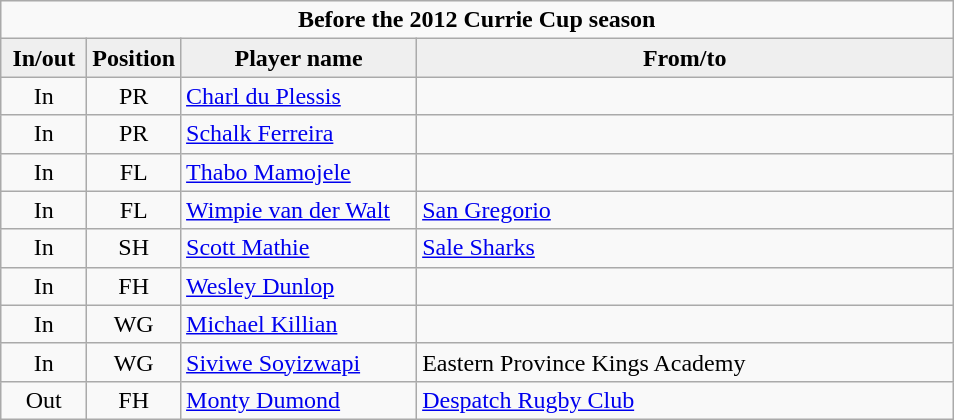<table class="wikitable" style="text-align: center;">
<tr>
<td colspan = 4><strong>Before the 2012 Currie Cup season</strong></td>
</tr>
<tr>
<th style="background:#efefef; width:50px;">In/out</th>
<th style="background:#efefef; width:50px;">Position</th>
<th style="background:#efefef; width:150px;">Player name</th>
<th style="background:#efefef; width:350px;">From/to</th>
</tr>
<tr>
<td>In</td>
<td>PR</td>
<td align=left><a href='#'>Charl du Plessis</a></td>
<td align=left></td>
</tr>
<tr>
<td>In</td>
<td>PR</td>
<td align=left><a href='#'>Schalk Ferreira</a></td>
<td align=left></td>
</tr>
<tr>
<td>In</td>
<td>FL</td>
<td align=left><a href='#'>Thabo Mamojele</a></td>
<td align=left></td>
</tr>
<tr>
<td>In</td>
<td>FL</td>
<td align=left><a href='#'>Wimpie van der Walt</a></td>
<td align=left> <a href='#'>San Gregorio</a></td>
</tr>
<tr>
<td>In</td>
<td>SH</td>
<td align=left><a href='#'>Scott Mathie</a></td>
<td align=left> <a href='#'>Sale Sharks</a></td>
</tr>
<tr>
<td>In</td>
<td>FH</td>
<td align=left><a href='#'>Wesley Dunlop</a></td>
<td align=left></td>
</tr>
<tr>
<td>In</td>
<td>WG</td>
<td align=left><a href='#'>Michael Killian</a></td>
<td align=left></td>
</tr>
<tr>
<td>In</td>
<td>WG</td>
<td align=left><a href='#'>Siviwe Soyizwapi</a></td>
<td align=left>Eastern Province Kings Academy</td>
</tr>
<tr>
<td>Out</td>
<td>FH</td>
<td align=left><a href='#'>Monty Dumond</a></td>
<td align=left><a href='#'>Despatch Rugby Club</a></td>
</tr>
</table>
